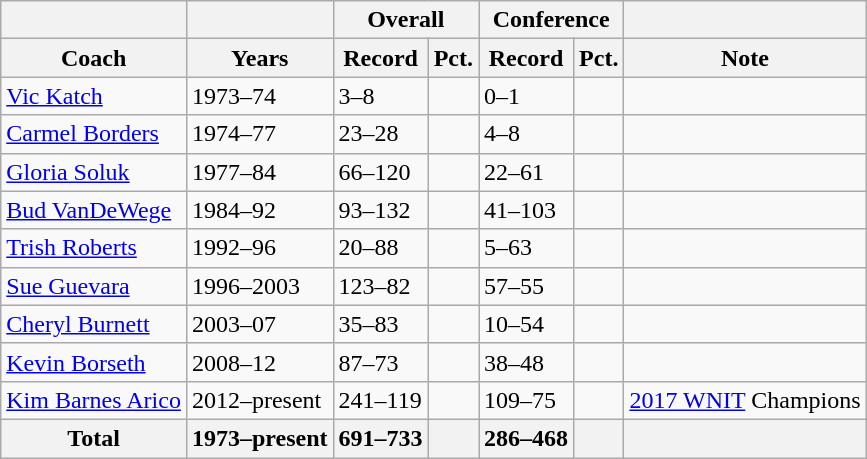<table class="wikitable">
<tr>
<th></th>
<th></th>
<th colspan="2">Overall</th>
<th colspan="2">Conference</th>
<th></th>
</tr>
<tr>
<th>Coach</th>
<th>Years</th>
<th>Record</th>
<th>Pct.</th>
<th>Record</th>
<th>Pct.</th>
<th>Note</th>
</tr>
<tr>
<td><a href='#'>Vic Katch</a></td>
<td>1973–74</td>
<td>3–8</td>
<td></td>
<td>0–1</td>
<td></td>
<td></td>
</tr>
<tr>
<td><a href='#'>Carmel Borders</a></td>
<td>1974–77</td>
<td>23–28</td>
<td></td>
<td>4–8</td>
<td></td>
<td></td>
</tr>
<tr>
<td><a href='#'>Gloria Soluk</a></td>
<td>1977–84</td>
<td>66–120</td>
<td></td>
<td>22–61</td>
<td></td>
<td></td>
</tr>
<tr>
<td><a href='#'>Bud VanDeWege</a></td>
<td>1984–92</td>
<td>93–132</td>
<td></td>
<td>41–103</td>
<td></td>
<td></td>
</tr>
<tr>
<td><a href='#'>Trish Roberts</a></td>
<td>1992–96</td>
<td>20–88</td>
<td></td>
<td>5–63</td>
<td></td>
<td></td>
</tr>
<tr>
<td><a href='#'>Sue Guevara</a></td>
<td>1996–2003</td>
<td>123–82</td>
<td></td>
<td>57–55</td>
<td></td>
<td></td>
</tr>
<tr>
<td><a href='#'>Cheryl Burnett</a></td>
<td>2003–07</td>
<td>35–83</td>
<td></td>
<td>10–54</td>
<td></td>
<td></td>
</tr>
<tr>
<td><a href='#'>Kevin Borseth</a></td>
<td>2008–12</td>
<td>87–73</td>
<td></td>
<td>38–48</td>
<td></td>
<td></td>
</tr>
<tr>
<td><a href='#'>Kim Barnes Arico</a></td>
<td>2012–present</td>
<td>241–119</td>
<td></td>
<td>109–75</td>
<td></td>
<td><a href='#'>2017 WNIT</a> Champions</td>
</tr>
<tr>
<th>Total</th>
<th>1973–present</th>
<th>691–733</th>
<th></th>
<th>286–468</th>
<th></th>
<th></th>
</tr>
</table>
